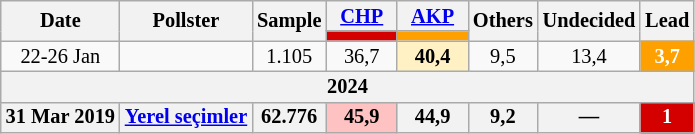<table class="wikitable mw-collapsible" style="text-align:center; font-size:85%; line-height:14px;">
<tr>
<th rowspan="2">Date</th>
<th rowspan="2">Pollster</th>
<th rowspan="2">Sample</th>
<th style="width:3em;"><a href='#'>CHP</a></th>
<th style="width:3em;"><a href='#'>AKP</a></th>
<th rowspan="2">Others</th>
<th rowspan="2">Undecided</th>
<th rowspan="2">Lead</th>
</tr>
<tr>
<th style="background:#d40000;"></th>
<th style="background:#fda000;"></th>
</tr>
<tr>
<td>22-26 Jan</td>
<td></td>
<td>1.105</td>
<td>36,7</td>
<td style="background:#FFF1C4"><strong>40,4</strong></td>
<td>9,5</td>
<td>13,4</td>
<th style="background:#fda000; color:white;">3,7</th>
</tr>
<tr>
<th colspan="8">2024</th>
</tr>
<tr>
<th>31 Mar 2019</th>
<th><a href='#'>Yerel seçimler</a></th>
<th>62.776</th>
<th style="background:#FFC2C2">45,9</th>
<th>44,9</th>
<th>9,2</th>
<th>—</th>
<th style="background:#d40000; color:white;">1</th>
</tr>
</table>
